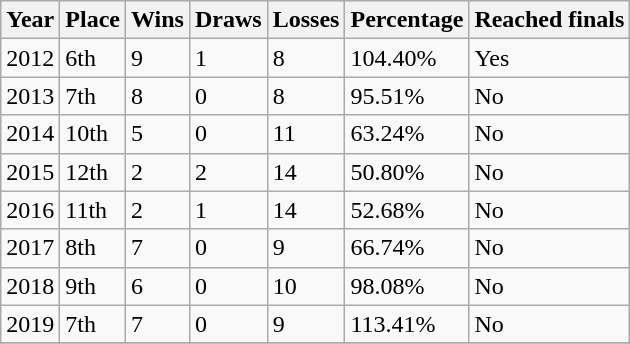<table class="wikitable">
<tr>
<th>Year</th>
<th>Place</th>
<th>Wins</th>
<th>Draws</th>
<th>Losses</th>
<th>Percentage</th>
<th>Reached finals</th>
</tr>
<tr>
<td>2012</td>
<td>6th</td>
<td>9</td>
<td>1</td>
<td>8</td>
<td>104.40%</td>
<td>Yes</td>
</tr>
<tr>
<td>2013</td>
<td>7th</td>
<td>8</td>
<td>0</td>
<td>8</td>
<td>95.51%</td>
<td>No</td>
</tr>
<tr>
<td>2014</td>
<td>10th</td>
<td>5</td>
<td>0</td>
<td>11</td>
<td>63.24%</td>
<td>No</td>
</tr>
<tr>
<td>2015</td>
<td>12th</td>
<td>2</td>
<td>2</td>
<td>14</td>
<td>50.80%</td>
<td>No</td>
</tr>
<tr>
<td>2016</td>
<td>11th</td>
<td>2</td>
<td>1</td>
<td>14</td>
<td>52.68%</td>
<td>No</td>
</tr>
<tr>
<td>2017</td>
<td>8th</td>
<td>7</td>
<td>0</td>
<td>9</td>
<td>66.74%</td>
<td>No</td>
</tr>
<tr>
<td>2018</td>
<td>9th</td>
<td>6</td>
<td>0</td>
<td>10</td>
<td>98.08%</td>
<td>No</td>
</tr>
<tr>
<td>2019</td>
<td>7th</td>
<td>7</td>
<td>0</td>
<td>9</td>
<td>113.41%</td>
<td>No</td>
</tr>
<tr>
</tr>
</table>
